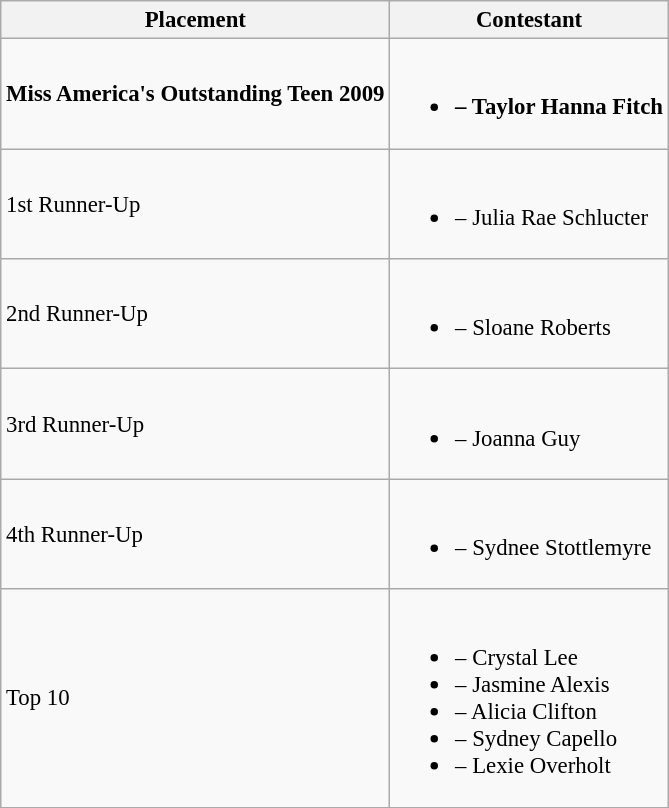<table class="wikitable sortable" style="font-size: 95%;">
<tr>
<th>Placement</th>
<th>Contestant</th>
</tr>
<tr>
<td><strong>Miss America's Outstanding Teen 2009</strong></td>
<td><br><ul><li><strong> – Taylor Hanna Fitch</strong></li></ul></td>
</tr>
<tr>
<td>1st Runner-Up</td>
<td><br><ul><li> – Julia Rae Schlucter</li></ul></td>
</tr>
<tr>
<td>2nd Runner-Up</td>
<td><br><ul><li> – Sloane Roberts</li></ul></td>
</tr>
<tr>
<td>3rd Runner-Up</td>
<td><br><ul><li> – Joanna Guy</li></ul></td>
</tr>
<tr>
<td>4th Runner-Up</td>
<td><br><ul><li> – Sydnee Stottlemyre</li></ul></td>
</tr>
<tr>
<td>Top 10</td>
<td><br><ul><li> – Crystal Lee</li><li> – Jasmine Alexis</li><li> – Alicia Clifton</li><li> – Sydney Capello</li><li> – Lexie Overholt</li></ul></td>
</tr>
</table>
